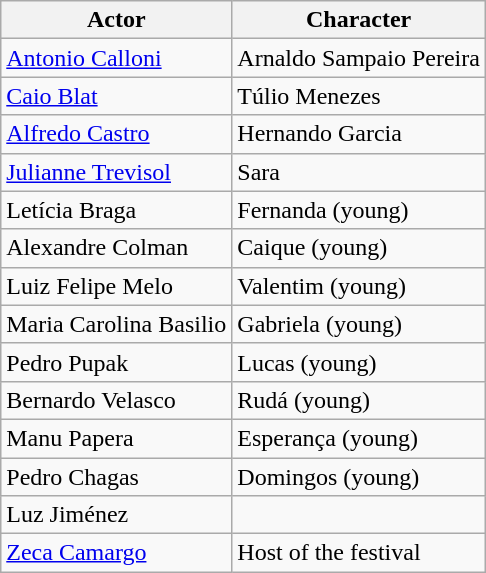<table class="wikitable">
<tr>
<th>Actor</th>
<th>Character</th>
</tr>
<tr>
<td><a href='#'>Antonio Calloni</a></td>
<td>Arnaldo Sampaio Pereira</td>
</tr>
<tr>
<td><a href='#'>Caio Blat</a></td>
<td>Túlio Menezes</td>
</tr>
<tr>
<td><a href='#'>Alfredo Castro</a></td>
<td>Hernando Garcia</td>
</tr>
<tr>
<td><a href='#'>Julianne Trevisol</a></td>
<td>Sara</td>
</tr>
<tr>
<td>Letícia Braga</td>
<td>Fernanda (young)</td>
</tr>
<tr>
<td>Alexandre Colman</td>
<td>Caique (young)</td>
</tr>
<tr>
<td>Luiz Felipe Melo</td>
<td>Valentim (young)</td>
</tr>
<tr>
<td>Maria Carolina Basilio</td>
<td>Gabriela (young)</td>
</tr>
<tr>
<td>Pedro Pupak</td>
<td>Lucas (young)</td>
</tr>
<tr>
<td>Bernardo Velasco</td>
<td>Rudá (young)</td>
</tr>
<tr>
<td>Manu Papera</td>
<td>Esperança (young)</td>
</tr>
<tr>
<td>Pedro Chagas</td>
<td>Domingos (young)</td>
</tr>
<tr>
<td>Luz Jiménez</td>
<td></td>
</tr>
<tr>
<td><a href='#'>Zeca Camargo</a></td>
<td>Host of the festival</td>
</tr>
</table>
